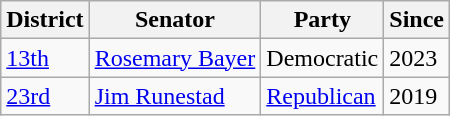<table class="wikitable">
<tr>
<th>District</th>
<th>Senator</th>
<th>Party</th>
<th>Since</th>
</tr>
<tr>
<td><a href='#'>13th</a></td>
<td><a href='#'>Rosemary Bayer</a></td>
<td>Democratic</td>
<td>2023</td>
</tr>
<tr>
<td><a href='#'>23rd</a></td>
<td><a href='#'>Jim Runestad</a></td>
<td><a href='#'>Republican</a></td>
<td>2019</td>
</tr>
</table>
